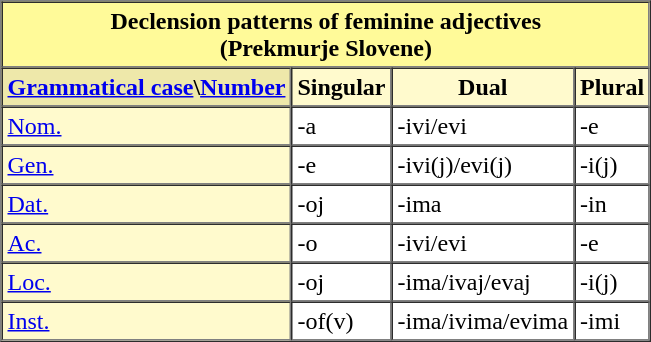<table border="1" cellpadding="3" cellspacing="0">
<tr>
<td style="background:#fffa99" colspan=4 align="center"><strong>Declension patterns of feminine adjectives<br>(Prekmurje Slovene)</strong></td>
</tr>
<tr style="background:#fffacd">
<th style="background:#eee8aa"><a href='#'>Grammatical case</a>\<a href='#'>Number</a></th>
<th>Singular</th>
<th>Dual</th>
<th>Plural</th>
</tr>
<tr>
<td style="background:#fffacd"><a href='#'>Nom.</a></td>
<td>-a</td>
<td>-ivi/evi</td>
<td>-e</td>
</tr>
<tr>
<td style="background:#fffacd"><a href='#'>Gen.</a></td>
<td>-e</td>
<td>-ivi(j)/evi(j)</td>
<td>-i(j)</td>
</tr>
<tr>
<td style="background:#fffacd"><a href='#'>Dat.</a></td>
<td>-oj</td>
<td>-ima</td>
<td>-in</td>
</tr>
<tr>
<td style="background:#fffacd"><a href='#'>Ac.</a></td>
<td>-o</td>
<td>-ivi/evi</td>
<td>-e</td>
</tr>
<tr>
<td style="background:#fffacd"><a href='#'>Loc.</a></td>
<td>-oj</td>
<td>-ima/ivaj/evaj</td>
<td>-i(j)</td>
</tr>
<tr>
<td style="background:#fffacd"><a href='#'>Inst.</a></td>
<td>-of(v)</td>
<td>-ima/ivima/evima</td>
<td>-imi</td>
</tr>
</table>
